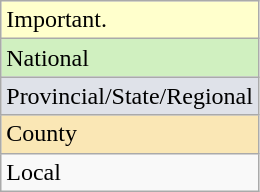<table class="wikitable">
<tr style="background:#ffc;">
<td>Important.</td>
</tr>
<tr style="background:#d0f0c0">
<td>National</td>
</tr>
<tr style="background:#dfe2e9">
<td>Provincial/State/Regional</td>
</tr>
<tr style="background:#fae7b5">
<td>County</td>
</tr>
<tr>
<td>Local</td>
</tr>
</table>
